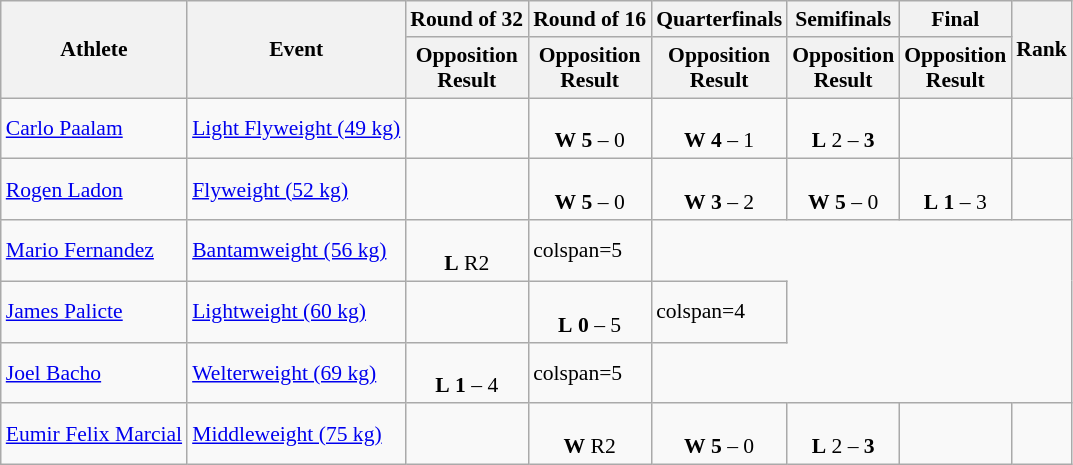<table class=wikitable style="font-size:90%">
<tr>
<th rowspan=2>Athlete</th>
<th rowspan=2>Event</th>
<th>Round of 32</th>
<th>Round of 16</th>
<th>Quarterfinals</th>
<th>Semifinals</th>
<th>Final</th>
<th rowspan=2>Rank</th>
</tr>
<tr>
<th>Opposition<br>Result</th>
<th>Opposition<br>Result</th>
<th>Opposition<br>Result</th>
<th>Opposition<br>Result</th>
<th>Opposition<br>Result</th>
</tr>
<tr align=left>
<td><a href='#'>Carlo Paalam</a></td>
<td><a href='#'>Light Flyweight (49 kg)</a></td>
<td></td>
<td align=center>  <br> <strong>W</strong> <strong>5</strong> – 0</td>
<td align=center>  <br> <strong>W</strong> <strong>4</strong> – 1</td>
<td align=center>  <br> <strong>L</strong> 2 – <strong>3</strong></td>
<td></td>
<td align=center></td>
</tr>
<tr align=left>
<td><a href='#'>Rogen Ladon</a></td>
<td><a href='#'>Flyweight (52 kg)</a></td>
<td></td>
<td align=center>  <br> <strong>W</strong> <strong>5</strong> – 0</td>
<td align=center>  <br> <strong>W</strong> <strong>3</strong> – 2</td>
<td align=center> <br> <strong>W</strong> <strong>5</strong> – 0</td>
<td align=center> <br> <strong>L</strong> <strong>1</strong> – 3</td>
<td align=center></td>
</tr>
<tr align=left>
<td><a href='#'>Mario Fernandez</a></td>
<td><a href='#'>Bantamweight (56 kg)</a></td>
<td align=center>  <br> <strong>L</strong> <strong></strong> R2</td>
<td>colspan=5 </td>
</tr>
<tr align=left>
<td><a href='#'>James Palicte</a></td>
<td><a href='#'>Lightweight (60 kg)</a></td>
<td></td>
<td align=center>  <br> <strong>L</strong> <strong>0</strong> – 5</td>
<td>colspan=4 </td>
</tr>
<tr align=left>
<td><a href='#'>Joel Bacho</a></td>
<td><a href='#'>Welterweight (69 kg)</a></td>
<td align=center>  <br> <strong>L</strong> <strong>1</strong> – 4</td>
<td>colspan=5 </td>
</tr>
<tr align=left>
<td><a href='#'>Eumir Felix Marcial</a></td>
<td><a href='#'>Middleweight (75 kg)</a></td>
<td></td>
<td align=center>  <br> <strong>W</strong> <strong></strong> R2</td>
<td align=center> <br> <strong>W</strong> <strong>5</strong> – 0</td>
<td align=center>  <br> <strong>L</strong> 2 – <strong>3</strong></td>
<td></td>
<td align=center></td>
</tr>
</table>
